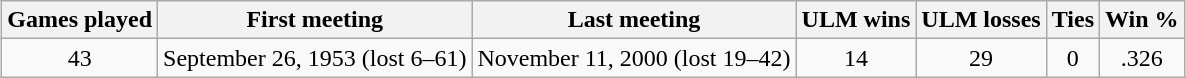<table class="wikitable" style="margin:1em auto;">
<tr>
<th>Games played</th>
<th>First meeting</th>
<th>Last meeting</th>
<th>ULM wins</th>
<th>ULM losses</th>
<th>Ties</th>
<th>Win %</th>
</tr>
<tr style="text-align:center;">
<td>43</td>
<td>September 26, 1953 (lost 6–61)</td>
<td>November 11, 2000 (lost 19–42)</td>
<td>14</td>
<td>29</td>
<td>0</td>
<td>.326</td>
</tr>
</table>
